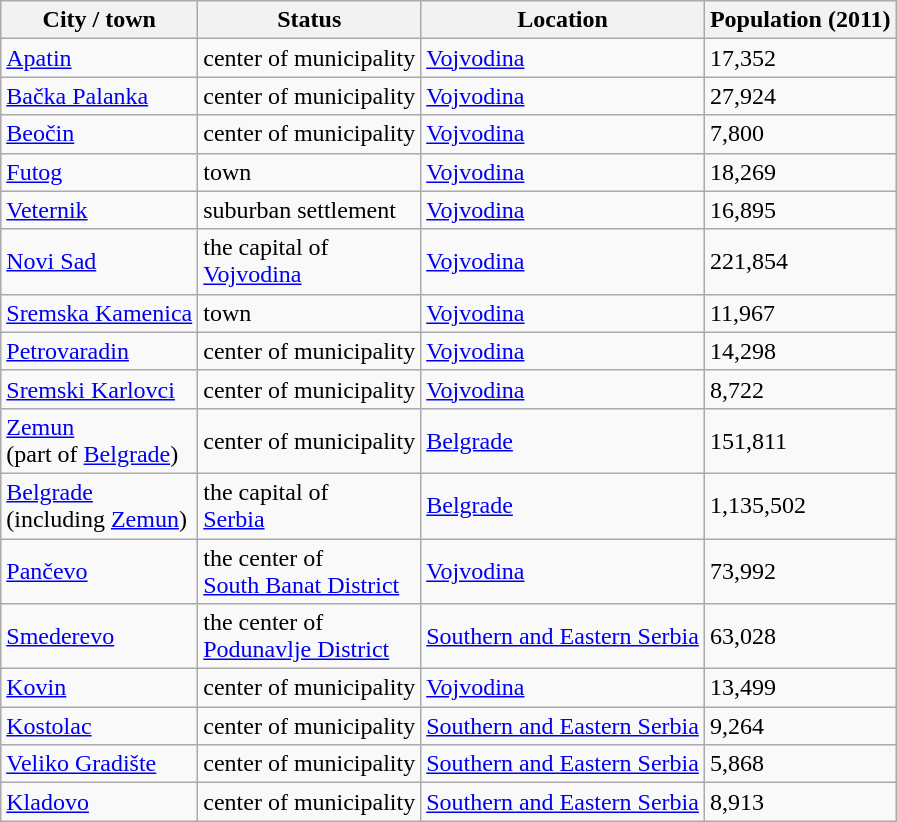<table class="wikitable">
<tr>
<th>City / town</th>
<th>Status</th>
<th>Location</th>
<th>Population (2011)</th>
</tr>
<tr>
<td><a href='#'>Apatin</a></td>
<td>center of municipality</td>
<td><a href='#'>Vojvodina</a></td>
<td>17,352</td>
</tr>
<tr>
<td><a href='#'>Bačka Palanka</a></td>
<td>center of municipality</td>
<td><a href='#'>Vojvodina</a></td>
<td>27,924</td>
</tr>
<tr>
<td><a href='#'>Beočin</a></td>
<td>center of municipality</td>
<td><a href='#'>Vojvodina</a></td>
<td>7,800</td>
</tr>
<tr>
<td><a href='#'>Futog</a></td>
<td>town</td>
<td><a href='#'>Vojvodina</a></td>
<td>18,269</td>
</tr>
<tr>
<td><a href='#'>Veternik</a></td>
<td>suburban settlement</td>
<td><a href='#'>Vojvodina</a></td>
<td>16,895</td>
</tr>
<tr>
<td><a href='#'>Novi Sad</a></td>
<td>the capital of<br><a href='#'>Vojvodina</a></td>
<td><a href='#'>Vojvodina</a></td>
<td>221,854</td>
</tr>
<tr>
<td><a href='#'>Sremska Kamenica</a></td>
<td>town</td>
<td><a href='#'>Vojvodina</a></td>
<td>11,967</td>
</tr>
<tr>
<td><a href='#'>Petrovaradin</a></td>
<td>center of municipality</td>
<td><a href='#'>Vojvodina</a></td>
<td>14,298</td>
</tr>
<tr>
<td><a href='#'>Sremski Karlovci</a></td>
<td>center of municipality</td>
<td><a href='#'>Vojvodina</a></td>
<td>8,722</td>
</tr>
<tr>
<td><a href='#'>Zemun</a><br>(part of <a href='#'>Belgrade</a>)</td>
<td>center of municipality</td>
<td><a href='#'>Belgrade</a></td>
<td>151,811</td>
</tr>
<tr>
<td><a href='#'>Belgrade</a><br>(including <a href='#'>Zemun</a>)</td>
<td>the capital of<br><a href='#'>Serbia</a></td>
<td><a href='#'>Belgrade</a></td>
<td>1,135,502</td>
</tr>
<tr>
<td><a href='#'>Pančevo</a></td>
<td>the center of<br><a href='#'>South Banat District</a></td>
<td><a href='#'>Vojvodina</a></td>
<td>73,992</td>
</tr>
<tr>
<td><a href='#'>Smederevo</a></td>
<td>the center of<br><a href='#'>Podunavlje District</a></td>
<td><a href='#'>Southern and Eastern Serbia</a></td>
<td>63,028</td>
</tr>
<tr>
<td><a href='#'>Kovin</a></td>
<td>center of municipality</td>
<td><a href='#'>Vojvodina</a></td>
<td>13,499</td>
</tr>
<tr>
<td><a href='#'>Kostolac</a></td>
<td>center of municipality</td>
<td><a href='#'>Southern and Eastern Serbia</a></td>
<td>9,264</td>
</tr>
<tr>
<td><a href='#'>Veliko Gradište</a></td>
<td>center of municipality</td>
<td><a href='#'>Southern and Eastern Serbia</a></td>
<td>5,868</td>
</tr>
<tr>
<td><a href='#'>Kladovo</a></td>
<td>center of municipality</td>
<td><a href='#'>Southern and Eastern Serbia</a></td>
<td>8,913</td>
</tr>
</table>
